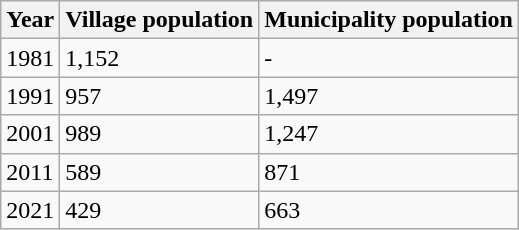<table class=wikitable>
<tr>
<th>Year</th>
<th>Village population</th>
<th>Municipality population</th>
</tr>
<tr>
<td>1981</td>
<td>1,152</td>
<td>-</td>
</tr>
<tr>
<td>1991</td>
<td>957</td>
<td>1,497</td>
</tr>
<tr>
<td>2001</td>
<td>989</td>
<td>1,247</td>
</tr>
<tr>
<td>2011</td>
<td>589</td>
<td>871</td>
</tr>
<tr>
<td>2021</td>
<td>429</td>
<td>663</td>
</tr>
</table>
